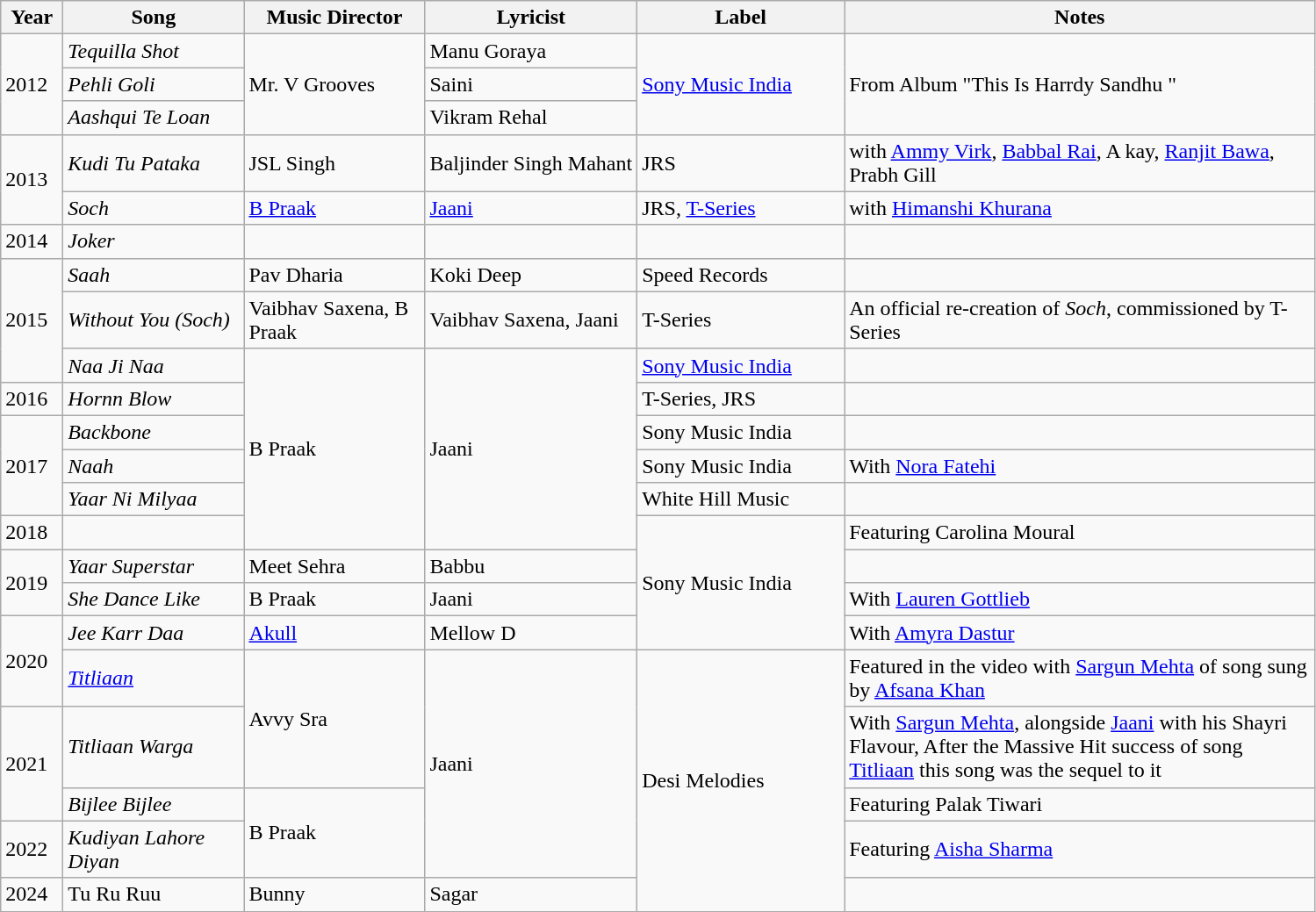<table class="wikitable">
<tr>
<th style="width:40px;">Year</th>
<th style="width:130px;">Song</th>
<th style="width:130px;">Music Director</th>
<th>Lyricist</th>
<th style="width:150px;">Label</th>
<th style="width:350px;">Notes</th>
</tr>
<tr>
<td rowspan="3">2012</td>
<td><em>Tequilla Shot</em></td>
<td rowspan="3">Mr. V Grooves</td>
<td>Manu Goraya</td>
<td rowspan="3"><a href='#'>Sony Music India</a></td>
<td rowspan="3">From Album "This Is Harrdy Sandhu "</td>
</tr>
<tr>
<td><em>Pehli Goli</em></td>
<td>Saini</td>
</tr>
<tr>
<td><em>Aashqui Te Loan</em></td>
<td>Vikram Rehal</td>
</tr>
<tr>
<td rowspan="2">2013</td>
<td><em>Kudi Tu Pataka</em></td>
<td>JSL Singh</td>
<td>Baljinder Singh Mahant</td>
<td>JRS</td>
<td>with <a href='#'>Ammy Virk</a>, <a href='#'>Babbal Rai</a>, A kay, <a href='#'>Ranjit Bawa</a>, Prabh Gill</td>
</tr>
<tr>
<td><em>Soch</em></td>
<td><a href='#'>B Praak</a></td>
<td><a href='#'>Jaani</a></td>
<td>JRS, <a href='#'>T-Series</a></td>
<td>with <a href='#'>Himanshi Khurana</a></td>
</tr>
<tr>
<td>2014</td>
<td><em>Joker</em></td>
<td></td>
<td></td>
<td></td>
<td></td>
</tr>
<tr>
<td rowspan="3">2015</td>
<td><em>Saah</em></td>
<td>Pav Dharia</td>
<td>Koki Deep</td>
<td>Speed Records</td>
<td></td>
</tr>
<tr>
<td><em>Without You (Soch)</em></td>
<td>Vaibhav Saxena, B Praak</td>
<td>Vaibhav Saxena, Jaani</td>
<td>T-Series</td>
<td>An official re-creation of <em>Soch</em>, commissioned by T-Series</td>
</tr>
<tr>
<td><em>Naa Ji Naa</em></td>
<td rowspan="6">B Praak</td>
<td rowspan="6">Jaani</td>
<td><a href='#'>Sony Music India</a></td>
<td></td>
</tr>
<tr>
<td>2016</td>
<td><em>Hornn Blow</em></td>
<td>T-Series, JRS</td>
<td></td>
</tr>
<tr>
<td rowspan="3">2017</td>
<td><em>Backbone</em></td>
<td>Sony Music India</td>
<td></td>
</tr>
<tr>
<td><em>Naah</em></td>
<td>Sony Music India</td>
<td>With <a href='#'>Nora Fatehi</a></td>
</tr>
<tr>
<td><em>Yaar Ni Milyaa</em></td>
<td>White Hill Music</td>
<td></td>
</tr>
<tr>
<td>2018</td>
<td></td>
<td rowspan="4">Sony Music India</td>
<td>Featuring Carolina Moural</td>
</tr>
<tr>
<td rowspan="2">2019</td>
<td><em>Yaar Superstar</em></td>
<td>Meet Sehra</td>
<td>Babbu</td>
</tr>
<tr>
<td><em>She Dance Like</em></td>
<td>B Praak</td>
<td>Jaani</td>
<td>With <a href='#'>Lauren Gottlieb</a></td>
</tr>
<tr>
<td rowspan="2">2020</td>
<td><em>Jee Karr Daa</em></td>
<td><a href='#'>Akull</a></td>
<td>Mellow D</td>
<td>With <a href='#'>Amyra Dastur</a></td>
</tr>
<tr>
<td><em><a href='#'>Titliaan</a></em></td>
<td rowspan="2">Avvy Sra</td>
<td rowspan="4">Jaani</td>
<td rowspan="5">Desi Melodies</td>
<td>Featured in the video with <a href='#'>Sargun Mehta</a> of song sung by <a href='#'>Afsana Khan</a></td>
</tr>
<tr>
<td rowspan="2">2021</td>
<td><em>Titliaan Warga </em></td>
<td>With <a href='#'>Sargun Mehta</a>, alongside <a href='#'>Jaani</a> with his Shayri Flavour, After the Massive Hit success of song <a href='#'>Titliaan</a> this song was the sequel to it</td>
</tr>
<tr>
<td><em>Bijlee Bijlee</em></td>
<td rowspan="2">B Praak</td>
<td>Featuring Palak Tiwari</td>
</tr>
<tr>
<td>2022</td>
<td><em>Kudiyan Lahore Diyan</em></td>
<td>Featuring <a href='#'>Aisha Sharma</a></td>
</tr>
<tr>
<td>2024</td>
<td>Tu Ru Ruu</td>
<td>Bunny</td>
<td>Sagar</td>
</tr>
</table>
